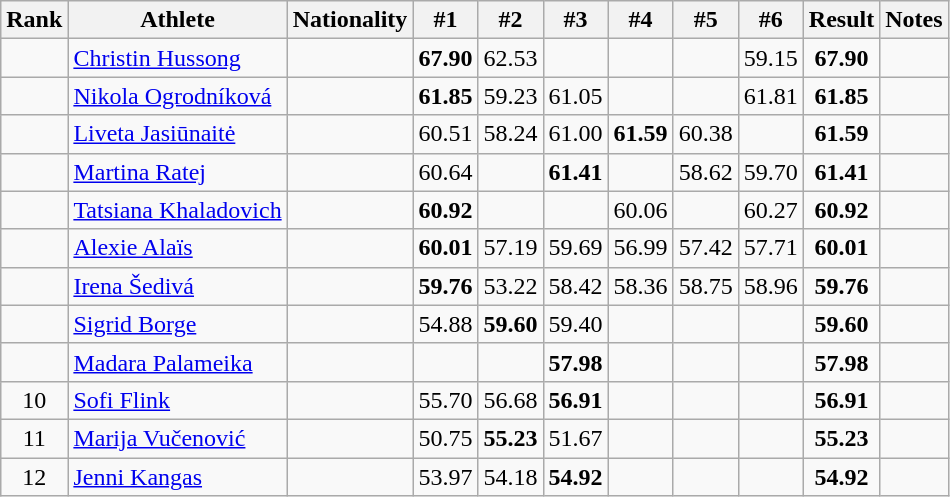<table class="wikitable sortable" style="text-align:center">
<tr>
<th>Rank</th>
<th>Athlete</th>
<th>Nationality</th>
<th>#1</th>
<th>#2</th>
<th>#3</th>
<th>#4</th>
<th>#5</th>
<th>#6</th>
<th>Result</th>
<th>Notes</th>
</tr>
<tr>
<td></td>
<td align=left><a href='#'>Christin Hussong</a></td>
<td align=left></td>
<td><strong>67.90</strong></td>
<td>62.53</td>
<td></td>
<td></td>
<td></td>
<td>59.15</td>
<td><strong>67.90</strong></td>
<td><strong></strong></td>
</tr>
<tr>
<td></td>
<td align=left><a href='#'>Nikola Ogrodníková</a></td>
<td align=left></td>
<td><strong>61.85</strong></td>
<td>59.23</td>
<td>61.05</td>
<td></td>
<td></td>
<td>61.81</td>
<td><strong>61.85</strong></td>
<td></td>
</tr>
<tr>
<td></td>
<td align=left><a href='#'>Liveta Jasiūnaitė</a></td>
<td align=left></td>
<td>60.51</td>
<td>58.24</td>
<td>61.00</td>
<td><strong>61.59</strong></td>
<td>60.38</td>
<td></td>
<td><strong>61.59</strong></td>
<td></td>
</tr>
<tr>
<td></td>
<td align=left><a href='#'>Martina Ratej</a></td>
<td align=left></td>
<td>60.64</td>
<td></td>
<td><strong>61.41</strong></td>
<td></td>
<td>58.62</td>
<td>59.70</td>
<td><strong>61.41</strong></td>
<td></td>
</tr>
<tr>
<td></td>
<td align=left><a href='#'>Tatsiana Khaladovich</a></td>
<td align=left></td>
<td><strong>60.92</strong></td>
<td></td>
<td></td>
<td>60.06</td>
<td></td>
<td>60.27</td>
<td><strong>60.92</strong></td>
<td></td>
</tr>
<tr>
<td></td>
<td align=left><a href='#'>Alexie Alaïs</a></td>
<td align=left></td>
<td><strong>60.01</strong></td>
<td>57.19</td>
<td>59.69</td>
<td>56.99</td>
<td>57.42</td>
<td>57.71</td>
<td><strong>60.01</strong></td>
<td></td>
</tr>
<tr>
<td></td>
<td align=left><a href='#'>Irena Šedivá</a></td>
<td align=left></td>
<td><strong>59.76</strong></td>
<td>53.22</td>
<td>58.42</td>
<td>58.36</td>
<td>58.75</td>
<td>58.96</td>
<td><strong>59.76</strong></td>
<td></td>
</tr>
<tr>
<td></td>
<td align=left><a href='#'>Sigrid Borge</a></td>
<td align=left></td>
<td>54.88</td>
<td><strong>59.60</strong></td>
<td>59.40</td>
<td></td>
<td></td>
<td></td>
<td><strong>59.60</strong></td>
<td></td>
</tr>
<tr>
<td></td>
<td align=left><a href='#'>Madara Palameika</a></td>
<td align=left></td>
<td></td>
<td></td>
<td><strong>57.98</strong></td>
<td></td>
<td></td>
<td></td>
<td><strong>57.98</strong></td>
<td></td>
</tr>
<tr>
<td>10</td>
<td align=left><a href='#'>Sofi Flink</a></td>
<td align=left></td>
<td>55.70</td>
<td>56.68</td>
<td><strong>56.91</strong></td>
<td></td>
<td></td>
<td></td>
<td><strong>56.91</strong></td>
<td></td>
</tr>
<tr>
<td>11</td>
<td align=left><a href='#'>Marija Vučenović</a></td>
<td align=left></td>
<td>50.75</td>
<td><strong>55.23</strong></td>
<td>51.67</td>
<td></td>
<td></td>
<td></td>
<td><strong>55.23 </strong></td>
<td></td>
</tr>
<tr>
<td>12</td>
<td align=left><a href='#'>Jenni Kangas</a></td>
<td align=left></td>
<td>53.97</td>
<td>54.18</td>
<td><strong>54.92</strong></td>
<td></td>
<td></td>
<td></td>
<td><strong>54.92</strong></td>
<td></td>
</tr>
</table>
